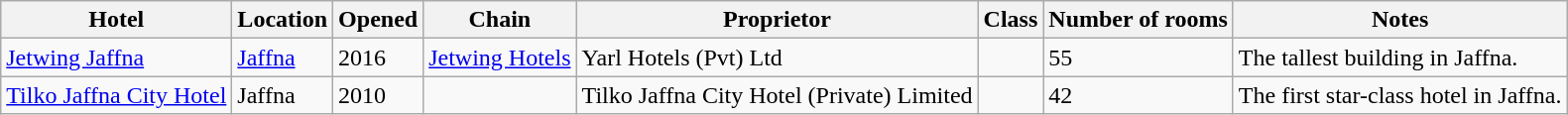<table class="wikitable sortable">
<tr>
<th>Hotel</th>
<th>Location</th>
<th>Opened</th>
<th>Chain</th>
<th>Proprietor</th>
<th>Class</th>
<th>Number of rooms</th>
<th class="unsortable">Notes</th>
</tr>
<tr>
<td><a href='#'>Jetwing Jaffna</a></td>
<td><a href='#'>Jaffna</a></td>
<td>2016</td>
<td><a href='#'>Jetwing Hotels</a></td>
<td>Yarl Hotels (Pvt) Ltd</td>
<td></td>
<td>55</td>
<td>The tallest building in Jaffna.</td>
</tr>
<tr>
<td><a href='#'>Tilko Jaffna City Hotel</a></td>
<td>Jaffna</td>
<td>2010</td>
<td></td>
<td>Tilko Jaffna City Hotel (Private) Limited</td>
<td></td>
<td>42</td>
<td>The first star-class hotel in Jaffna.</td>
</tr>
</table>
